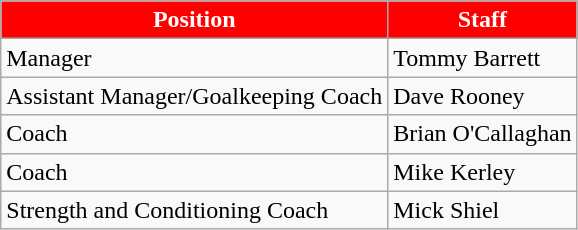<table class=wikitable>
<tr>
<th style="color:#FFFFFF; background:#FF0000">Position</th>
<th style="color:#FFFFFF; background:#FF0000">Staff</th>
</tr>
<tr>
<td>Manager</td>
<td> Tommy Barrett</td>
</tr>
<tr>
<td>Assistant Manager/Goalkeeping Coach</td>
<td> Dave Rooney</td>
</tr>
<tr>
<td>Coach</td>
<td> Brian O'Callaghan</td>
</tr>
<tr>
<td>Coach</td>
<td> Mike Kerley</td>
</tr>
<tr>
<td>Strength and Conditioning Coach</td>
<td> Mick Shiel</td>
</tr>
</table>
